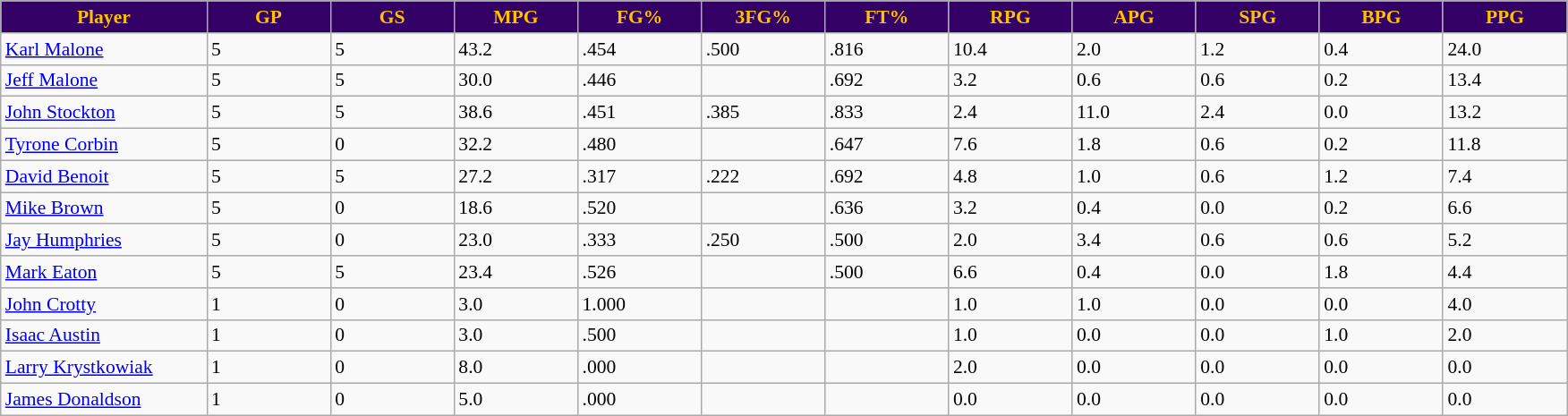<table class="wikitable sortable" style="font-size: 90%">
<tr>
<th style="background:#306; color:#FCC200" width="10%">Player</th>
<th style="background:#306; color:#FCC200" width="6%">GP</th>
<th style="background:#306; color:#FCC200" width="6%">GS</th>
<th style="background:#306; color:#FCC200" width="6%">MPG</th>
<th style="background:#306; color:#FCC200" width="6%">FG%</th>
<th style="background:#306; color:#FCC200" width="6%">3FG%</th>
<th style="background:#306; color:#FCC200" width="6%">FT%</th>
<th style="background:#306; color:#FCC200" width="6%">RPG</th>
<th style="background:#306; color:#FCC200" width="6%">APG</th>
<th style="background:#306; color:#FCC200" width="6%">SPG</th>
<th style="background:#306; color:#FCC200" width="6%">BPG</th>
<th style="background:#306; color:#FCC200" width="6%">PPG</th>
</tr>
<tr>
<td><a href='#'>Karl Malone</a></td>
<td>5</td>
<td>5</td>
<td>43.2</td>
<td>.454</td>
<td>.500</td>
<td>.816</td>
<td>10.4</td>
<td>2.0</td>
<td>1.2</td>
<td>0.4</td>
<td>24.0</td>
</tr>
<tr>
<td><a href='#'>Jeff Malone</a></td>
<td>5</td>
<td>5</td>
<td>30.0</td>
<td>.446</td>
<td></td>
<td>.692</td>
<td>3.2</td>
<td>0.6</td>
<td>0.6</td>
<td>0.2</td>
<td>13.4</td>
</tr>
<tr>
<td><a href='#'>John Stockton</a></td>
<td>5</td>
<td>5</td>
<td>38.6</td>
<td>.451</td>
<td>.385</td>
<td>.833</td>
<td>2.4</td>
<td>11.0</td>
<td>2.4</td>
<td>0.0</td>
<td>13.2</td>
</tr>
<tr>
<td><a href='#'>Tyrone Corbin</a></td>
<td>5</td>
<td>0</td>
<td>32.2</td>
<td>.480</td>
<td></td>
<td>.647</td>
<td>7.6</td>
<td>1.8</td>
<td>0.6</td>
<td>0.2</td>
<td>11.8</td>
</tr>
<tr>
<td><a href='#'>David Benoit</a></td>
<td>5</td>
<td>5</td>
<td>27.2</td>
<td>.317</td>
<td>.222</td>
<td>.692</td>
<td>4.8</td>
<td>1.0</td>
<td>0.6</td>
<td>1.2</td>
<td>7.4</td>
</tr>
<tr>
<td><a href='#'>Mike Brown</a></td>
<td>5</td>
<td>0</td>
<td>18.6</td>
<td>.520</td>
<td></td>
<td>.636</td>
<td>3.2</td>
<td>0.4</td>
<td>0.0</td>
<td>0.2</td>
<td>6.6</td>
</tr>
<tr>
<td><a href='#'>Jay Humphries</a></td>
<td>5</td>
<td>0</td>
<td>23.0</td>
<td>.333</td>
<td>.250</td>
<td>.500</td>
<td>2.0</td>
<td>3.4</td>
<td>0.6</td>
<td>0.6</td>
<td>5.2</td>
</tr>
<tr>
<td><a href='#'>Mark Eaton</a></td>
<td>5</td>
<td>5</td>
<td>23.4</td>
<td>.526</td>
<td></td>
<td>.500</td>
<td>6.6</td>
<td>0.4</td>
<td>0.0</td>
<td>1.8</td>
<td>4.4</td>
</tr>
<tr>
<td><a href='#'>John Crotty</a></td>
<td>1</td>
<td>0</td>
<td>3.0</td>
<td>1.000</td>
<td></td>
<td></td>
<td>1.0</td>
<td>1.0</td>
<td>0.0</td>
<td>0.0</td>
<td>4.0</td>
</tr>
<tr>
<td><a href='#'>Isaac Austin</a></td>
<td>1</td>
<td>0</td>
<td>3.0</td>
<td>.500</td>
<td></td>
<td></td>
<td>1.0</td>
<td>0.0</td>
<td>0.0</td>
<td>1.0</td>
<td>2.0</td>
</tr>
<tr>
<td><a href='#'>Larry Krystkowiak</a></td>
<td>1</td>
<td>0</td>
<td>8.0</td>
<td>.000</td>
<td></td>
<td></td>
<td>2.0</td>
<td>0.0</td>
<td>0.0</td>
<td>0.0</td>
<td>0.0</td>
</tr>
<tr>
<td><a href='#'>James Donaldson</a></td>
<td>1</td>
<td>0</td>
<td>5.0</td>
<td>.000</td>
<td></td>
<td></td>
<td>0.0</td>
<td>0.0</td>
<td>0.0</td>
<td>0.0</td>
<td>0.0</td>
</tr>
</table>
